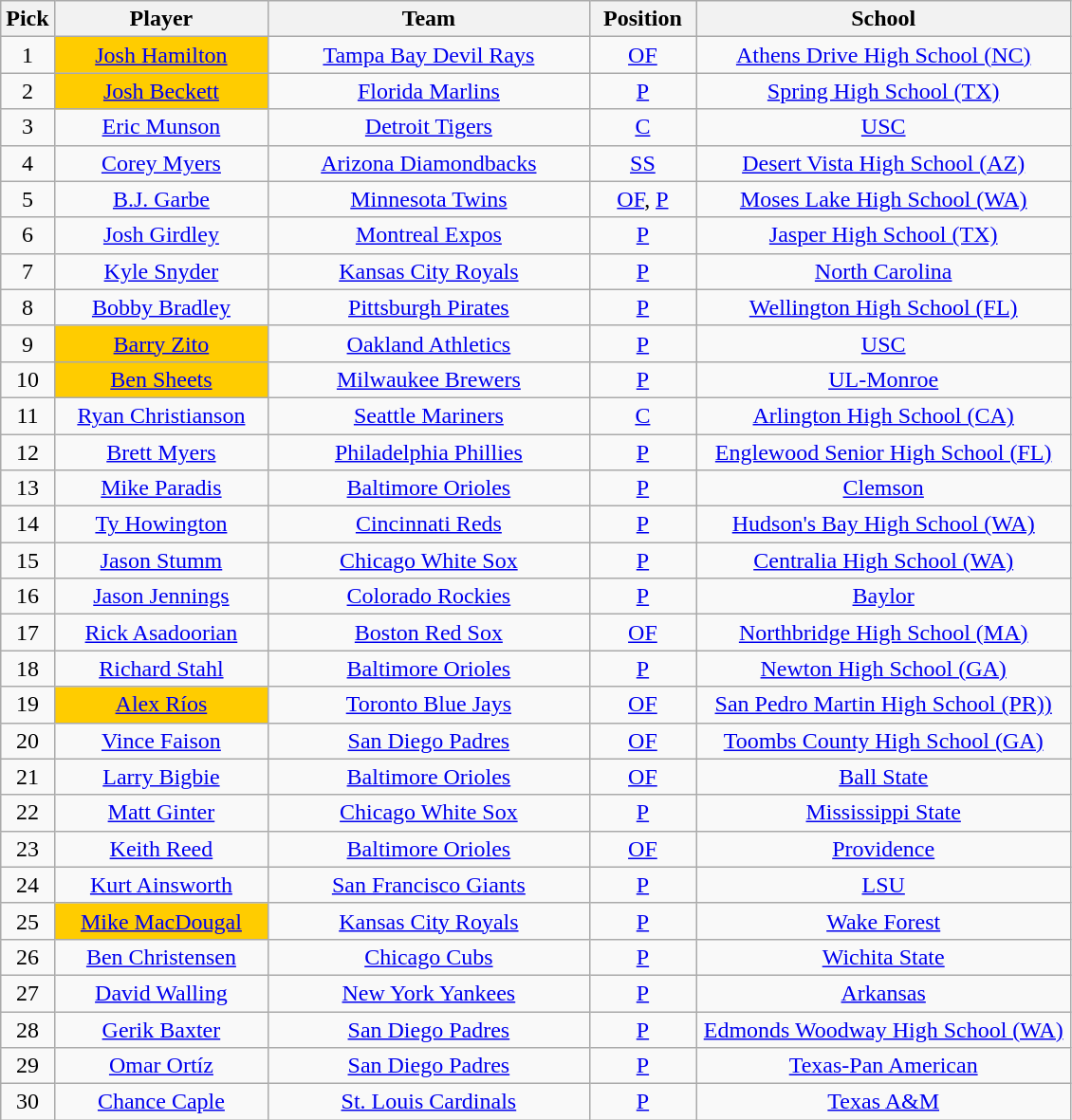<table class="wikitable" style="text-align:center">
<tr>
<th width="5%">Pick</th>
<th width="20%">Player</th>
<th width="30%">Team</th>
<th width="10%">Position</th>
<th width="35%">School</th>
</tr>
<tr>
<td>1</td>
<td bgcolor="#FFCC00"><a href='#'>Josh Hamilton</a></td>
<td><a href='#'>Tampa Bay Devil Rays</a></td>
<td><a href='#'>OF</a></td>
<td><a href='#'>Athens Drive High School (NC)</a></td>
</tr>
<tr>
<td>2</td>
<td bgcolor="#FFCC00"><a href='#'>Josh Beckett</a></td>
<td><a href='#'>Florida Marlins</a></td>
<td><a href='#'>P</a></td>
<td><a href='#'>Spring High School (TX)</a></td>
</tr>
<tr>
<td>3</td>
<td><a href='#'>Eric Munson</a></td>
<td><a href='#'>Detroit Tigers</a></td>
<td><a href='#'>C</a></td>
<td><a href='#'>USC</a></td>
</tr>
<tr>
<td>4</td>
<td><a href='#'>Corey Myers</a></td>
<td><a href='#'>Arizona Diamondbacks</a></td>
<td><a href='#'>SS</a></td>
<td><a href='#'>Desert Vista High School (AZ)</a></td>
</tr>
<tr>
<td>5</td>
<td><a href='#'>B.J. Garbe</a></td>
<td><a href='#'>Minnesota Twins</a></td>
<td><a href='#'>OF</a>, <a href='#'>P</a></td>
<td><a href='#'>Moses Lake High School (WA)</a></td>
</tr>
<tr>
<td>6</td>
<td><a href='#'>Josh Girdley</a></td>
<td><a href='#'>Montreal Expos</a></td>
<td><a href='#'>P</a></td>
<td><a href='#'>Jasper High School (TX)</a></td>
</tr>
<tr>
<td>7</td>
<td><a href='#'>Kyle Snyder</a></td>
<td><a href='#'>Kansas City Royals</a></td>
<td><a href='#'>P</a></td>
<td><a href='#'>North Carolina</a></td>
</tr>
<tr>
<td>8</td>
<td><a href='#'>Bobby Bradley</a></td>
<td><a href='#'>Pittsburgh Pirates</a></td>
<td><a href='#'>P</a></td>
<td><a href='#'>Wellington High School (FL)</a></td>
</tr>
<tr>
<td>9</td>
<td bgcolor="#FFCC00"><a href='#'>Barry Zito</a></td>
<td><a href='#'>Oakland Athletics</a></td>
<td><a href='#'>P</a></td>
<td><a href='#'>USC</a></td>
</tr>
<tr>
<td>10</td>
<td bgcolor="#FFCC00"><a href='#'>Ben Sheets</a></td>
<td><a href='#'>Milwaukee Brewers</a></td>
<td><a href='#'>P</a></td>
<td><a href='#'>UL-Monroe</a></td>
</tr>
<tr>
<td>11</td>
<td><a href='#'>Ryan Christianson</a></td>
<td><a href='#'>Seattle Mariners</a></td>
<td><a href='#'>C</a></td>
<td><a href='#'>Arlington High School (CA)</a></td>
</tr>
<tr>
<td>12</td>
<td><a href='#'>Brett Myers</a></td>
<td><a href='#'>Philadelphia Phillies</a></td>
<td><a href='#'>P</a></td>
<td><a href='#'>Englewood Senior High School (FL)</a></td>
</tr>
<tr>
<td>13</td>
<td><a href='#'>Mike Paradis</a></td>
<td><a href='#'>Baltimore Orioles</a></td>
<td><a href='#'>P</a></td>
<td><a href='#'>Clemson</a></td>
</tr>
<tr>
<td>14</td>
<td><a href='#'>Ty Howington</a></td>
<td><a href='#'>Cincinnati Reds</a></td>
<td><a href='#'>P</a></td>
<td><a href='#'>Hudson's Bay High School (WA)</a></td>
</tr>
<tr>
<td>15</td>
<td><a href='#'>Jason Stumm</a></td>
<td><a href='#'>Chicago White Sox</a></td>
<td><a href='#'>P</a></td>
<td><a href='#'>Centralia High School (WA)</a></td>
</tr>
<tr>
<td>16</td>
<td><a href='#'>Jason Jennings</a></td>
<td><a href='#'>Colorado Rockies</a></td>
<td><a href='#'>P</a></td>
<td><a href='#'>Baylor</a></td>
</tr>
<tr>
<td>17</td>
<td><a href='#'>Rick Asadoorian</a></td>
<td><a href='#'>Boston Red Sox</a></td>
<td><a href='#'>OF</a></td>
<td><a href='#'>Northbridge High School (MA)</a></td>
</tr>
<tr>
<td>18</td>
<td><a href='#'>Richard Stahl</a></td>
<td><a href='#'>Baltimore Orioles</a></td>
<td><a href='#'>P</a></td>
<td><a href='#'>Newton High School (GA)</a></td>
</tr>
<tr>
<td>19</td>
<td bgcolor="#FFCC00"><a href='#'>Alex Ríos</a></td>
<td><a href='#'>Toronto Blue Jays</a></td>
<td><a href='#'>OF</a></td>
<td><a href='#'>San Pedro Martin High School (PR))</a></td>
</tr>
<tr>
<td>20</td>
<td><a href='#'>Vince Faison</a></td>
<td><a href='#'>San Diego Padres</a></td>
<td><a href='#'>OF</a></td>
<td><a href='#'>Toombs County High School (GA)</a></td>
</tr>
<tr>
<td>21</td>
<td><a href='#'>Larry Bigbie</a></td>
<td><a href='#'>Baltimore Orioles</a></td>
<td><a href='#'>OF</a></td>
<td><a href='#'>Ball State</a></td>
</tr>
<tr>
<td>22</td>
<td><a href='#'>Matt Ginter</a></td>
<td><a href='#'>Chicago White Sox</a></td>
<td><a href='#'>P</a></td>
<td><a href='#'>Mississippi State</a></td>
</tr>
<tr>
<td>23</td>
<td><a href='#'>Keith Reed</a></td>
<td><a href='#'>Baltimore Orioles</a></td>
<td><a href='#'>OF</a></td>
<td><a href='#'>Providence</a></td>
</tr>
<tr>
<td>24</td>
<td><a href='#'>Kurt Ainsworth</a></td>
<td><a href='#'>San Francisco Giants</a></td>
<td><a href='#'>P</a></td>
<td><a href='#'>LSU</a></td>
</tr>
<tr>
<td>25</td>
<td bgcolor="#FFCC00"><a href='#'>Mike MacDougal</a></td>
<td><a href='#'>Kansas City Royals</a></td>
<td><a href='#'>P</a></td>
<td><a href='#'>Wake Forest</a></td>
</tr>
<tr>
<td>26</td>
<td><a href='#'>Ben Christensen</a></td>
<td><a href='#'>Chicago Cubs</a></td>
<td><a href='#'>P</a></td>
<td><a href='#'>Wichita State</a></td>
</tr>
<tr>
<td>27</td>
<td><a href='#'>David Walling</a></td>
<td><a href='#'>New York Yankees</a></td>
<td><a href='#'>P</a></td>
<td><a href='#'>Arkansas</a></td>
</tr>
<tr>
<td>28</td>
<td><a href='#'>Gerik Baxter</a></td>
<td><a href='#'>San Diego Padres</a></td>
<td><a href='#'>P</a></td>
<td><a href='#'>Edmonds Woodway High School (WA)</a></td>
</tr>
<tr>
<td>29</td>
<td><a href='#'>Omar Ortíz</a></td>
<td><a href='#'>San Diego Padres</a></td>
<td><a href='#'>P</a></td>
<td><a href='#'>Texas-Pan American</a></td>
</tr>
<tr>
<td>30</td>
<td><a href='#'>Chance Caple</a></td>
<td><a href='#'>St. Louis Cardinals</a></td>
<td><a href='#'>P</a></td>
<td><a href='#'>Texas A&M</a></td>
</tr>
</table>
